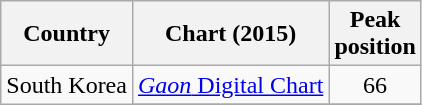<table class="wikitable sortable">
<tr>
<th>Country</th>
<th>Chart (2015)</th>
<th>Peak<br>position</th>
</tr>
<tr>
<td rowspan="4">South Korea</td>
<td><a href='#'><em>Gaon</em> Digital Chart</a></td>
<td align="center">66</td>
</tr>
<tr>
</tr>
</table>
